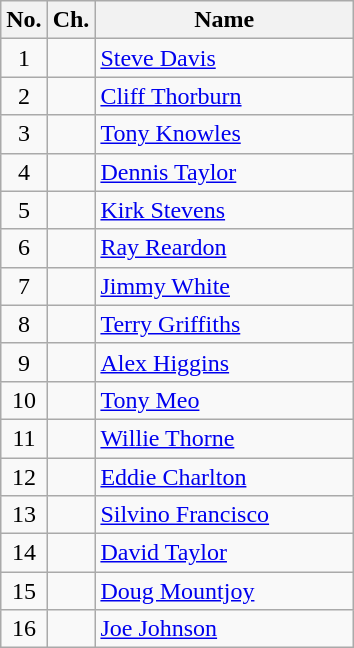<table class="wikitable" style="text-align: center;">
<tr>
<th>No.</th>
<th>Ch.</th>
<th width=165>Name</th>
</tr>
<tr>
<td>1</td>
<td></td>
<td style="text-align:left;"> <a href='#'>Steve Davis</a></td>
</tr>
<tr>
<td>2</td>
<td></td>
<td style="text-align:left;"> <a href='#'>Cliff Thorburn</a></td>
</tr>
<tr>
<td>3</td>
<td></td>
<td style="text-align:left;"> <a href='#'>Tony Knowles</a></td>
</tr>
<tr>
<td>4</td>
<td></td>
<td style="text-align:left;"> <a href='#'>Dennis Taylor</a></td>
</tr>
<tr>
<td>5</td>
<td></td>
<td style="text-align:left;"> <a href='#'>Kirk Stevens</a></td>
</tr>
<tr>
<td>6</td>
<td></td>
<td style="text-align:left;"> <a href='#'>Ray Reardon</a></td>
</tr>
<tr>
<td>7</td>
<td></td>
<td style="text-align:left;"> <a href='#'>Jimmy White</a></td>
</tr>
<tr>
<td>8</td>
<td></td>
<td style="text-align:left;"> <a href='#'>Terry Griffiths</a></td>
</tr>
<tr>
<td>9</td>
<td></td>
<td style="text-align:left;"> <a href='#'>Alex Higgins</a></td>
</tr>
<tr>
<td>10</td>
<td></td>
<td style="text-align:left;"> <a href='#'>Tony Meo</a></td>
</tr>
<tr>
<td>11</td>
<td></td>
<td style="text-align:left;"> <a href='#'>Willie Thorne</a></td>
</tr>
<tr>
<td>12</td>
<td></td>
<td style="text-align:left;"> <a href='#'>Eddie Charlton</a></td>
</tr>
<tr>
<td>13</td>
<td></td>
<td style="text-align:left;"> <a href='#'>Silvino Francisco</a></td>
</tr>
<tr>
<td>14</td>
<td></td>
<td style="text-align:left;"> <a href='#'>David Taylor</a></td>
</tr>
<tr>
<td>15</td>
<td></td>
<td style="text-align:left;"> <a href='#'>Doug Mountjoy</a></td>
</tr>
<tr>
<td>16</td>
<td></td>
<td style="text-align:left;"> <a href='#'>Joe Johnson</a></td>
</tr>
</table>
